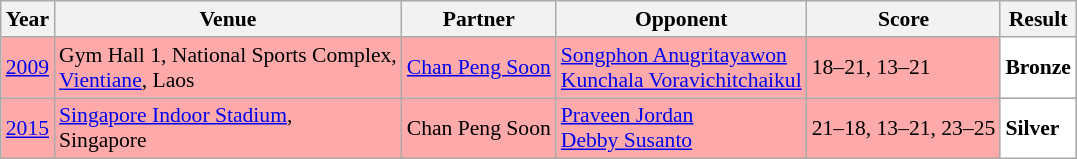<table class="sortable wikitable" style="font-size: 90%;">
<tr>
<th>Year</th>
<th>Venue</th>
<th>Partner</th>
<th>Opponent</th>
<th>Score</th>
<th>Result</th>
</tr>
<tr style="background:#FFAAAA">
<td align="center"><a href='#'>2009</a></td>
<td align="left">Gym Hall 1, National Sports Complex,<br><a href='#'>Vientiane</a>, Laos</td>
<td align="left"> <a href='#'>Chan Peng Soon</a></td>
<td align="left"> <a href='#'>Songphon Anugritayawon</a><br> <a href='#'>Kunchala Voravichitchaikul</a></td>
<td align="left">18–21, 13–21</td>
<td style="text-align:left; background:white"> <strong>Bronze</strong></td>
</tr>
<tr style="background:#FFAAAA">
<td align="center"><a href='#'>2015</a></td>
<td align="left"><a href='#'>Singapore Indoor Stadium</a>,<br>Singapore</td>
<td align="left"> Chan Peng Soon</td>
<td align="left"> <a href='#'>Praveen Jordan</a><br> <a href='#'>Debby Susanto</a></td>
<td align="left">21–18, 13–21, 23–25</td>
<td style="text-align:left; background:white"> <strong>Silver</strong></td>
</tr>
</table>
